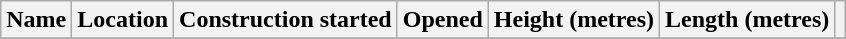<table class="wikitable sortable">
<tr>
<th>Name</th>
<th>Location</th>
<th>Construction started</th>
<th>Opened</th>
<th>Height (metres)</th>
<th>Length (metres)</th>
<th></th>
</tr>
<tr>
</tr>
</table>
